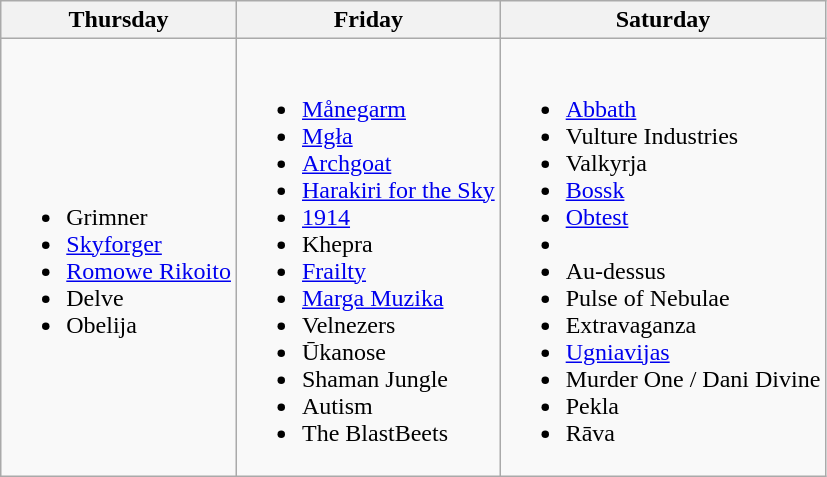<table class="wikitable">
<tr>
<th>Thursday</th>
<th>Friday</th>
<th>Saturday</th>
</tr>
<tr>
<td><br><ul><li> Grimner</li><li> <a href='#'>Skyforger</a></li><li> <a href='#'>Romowe Rikoito</a></li><li> Delve</li><li> Obelija</li></ul></td>
<td><br><ul><li> <a href='#'>Månegarm</a></li><li> <a href='#'>Mgła</a></li><li> <a href='#'>Archgoat</a></li><li> <a href='#'>Harakiri for the Sky</a></li><li> <a href='#'>1914</a></li><li> Khepra</li><li> <a href='#'>Frailty</a></li><li> <a href='#'>Marga Muzika</a></li><li> Velnezers</li><li> Ūkanose</li><li> Shaman Jungle</li><li> Autism</li><li> The BlastBeets</li></ul></td>
<td><br><ul><li> <a href='#'>Abbath</a></li><li> Vulture Industries</li><li> Valkyrja</li><li> <a href='#'>Bossk</a></li><li> <a href='#'>Obtest</a></li><li> </li><li> Au-dessus</li><li> Pulse of Nebulae</li><li> Extravaganza</li><li> <a href='#'>Ugniavijas</a></li><li> Murder One /  Dani Divine</li><li> Pekla</li><li> Rāva</li></ul></td>
</tr>
</table>
